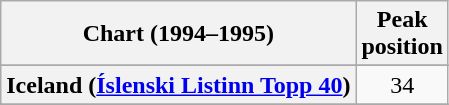<table class="wikitable sortable plainrowheaders" style="text-align:center">
<tr>
<th>Chart (1994–1995)</th>
<th>Peak<br>position</th>
</tr>
<tr>
</tr>
<tr>
</tr>
<tr>
</tr>
<tr>
<th scope="row">Iceland (<a href='#'>Íslenski Listinn Topp 40</a>)</th>
<td>34</td>
</tr>
<tr>
</tr>
<tr>
</tr>
<tr>
</tr>
</table>
